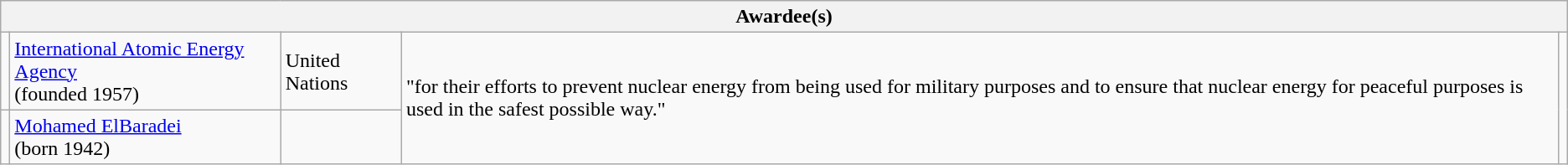<table class="wikitable">
<tr>
<th colspan="5">Awardee(s)</th>
</tr>
<tr>
<td></td>
<td><a href='#'>International Atomic Energy Agency</a><br>(founded 1957)</td>
<td>United Nations</td>
<td rowspan="2">"for their efforts to prevent nuclear energy from being used for military purposes and to ensure that nuclear energy for peaceful purposes is used in the safest possible way."</td>
<td rowspan="2"></td>
</tr>
<tr>
<td></td>
<td><a href='#'>Mohamed ElBaradei</a><br>(born 1942)</td>
<td></td>
</tr>
</table>
